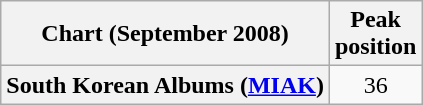<table class="wikitable plainrowheaders">
<tr>
<th>Chart (September 2008)</th>
<th>Peak<br>position</th>
</tr>
<tr>
<th scope="row">South Korean Albums (<a href='#'>MIAK</a>)</th>
<td style="text-align:center;">36</td>
</tr>
</table>
